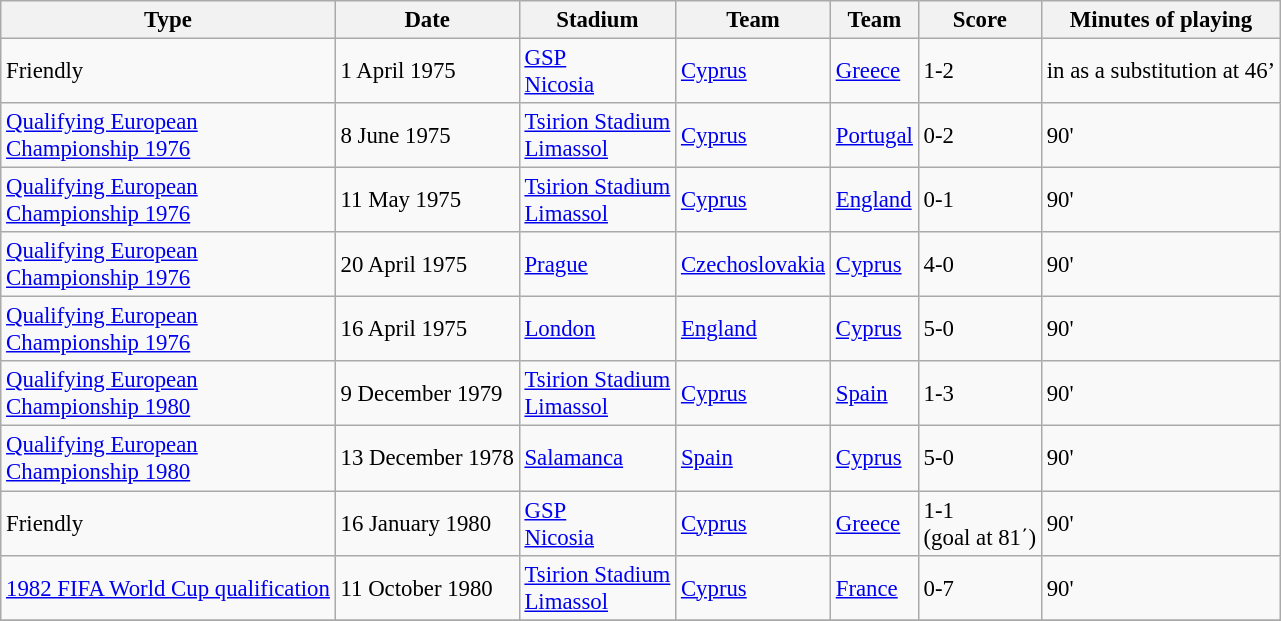<table class="wikitable" style="font-size: 95%;">
<tr>
<th>Type</th>
<th>Date</th>
<th>Stadium</th>
<th>Team</th>
<th>Team</th>
<th>Score</th>
<th>Minutes of playing</th>
</tr>
<tr>
<td>Friendly</td>
<td>1 April 1975</td>
<td><a href='#'>GSP</a><br><a href='#'>Nicosia</a></td>
<td><a href='#'>Cyprus</a></td>
<td><a href='#'>Greece</a></td>
<td>1-2</td>
<td>in as a substitution at 46’</td>
</tr>
<tr>
<td><a href='#'>Qualifying European <br> Championship 1976</a></td>
<td>8 June 1975</td>
<td><a href='#'>Tsirion Stadium</a><br><a href='#'>Limassol</a></td>
<td><a href='#'>Cyprus</a></td>
<td><a href='#'>Portugal</a></td>
<td>0-2</td>
<td>90'</td>
</tr>
<tr>
<td><a href='#'>Qualifying European <br> Championship 1976</a></td>
<td>11 May 1975</td>
<td><a href='#'>Tsirion Stadium</a><br><a href='#'>Limassol</a></td>
<td><a href='#'>Cyprus</a></td>
<td><a href='#'>England</a></td>
<td>0-1</td>
<td>90'</td>
</tr>
<tr>
<td><a href='#'>Qualifying European <br> Championship 1976</a></td>
<td>20 April 1975</td>
<td><a href='#'>Prague</a></td>
<td><a href='#'>Czechoslovakia</a></td>
<td><a href='#'>Cyprus</a></td>
<td>4-0</td>
<td>90'</td>
</tr>
<tr>
<td><a href='#'>Qualifying European <br> Championship 1976</a></td>
<td>16 April 1975</td>
<td><a href='#'>London</a></td>
<td><a href='#'>England</a></td>
<td><a href='#'>Cyprus</a></td>
<td>5-0</td>
<td>90'</td>
</tr>
<tr>
<td><a href='#'>Qualifying European <br> Championship 1980</a></td>
<td>9 December 1979</td>
<td><a href='#'>Tsirion Stadium</a><br><a href='#'>Limassol</a></td>
<td><a href='#'>Cyprus</a></td>
<td><a href='#'>Spain</a></td>
<td>1-3</td>
<td>90'</td>
</tr>
<tr>
<td><a href='#'>Qualifying European <br> Championship 1980</a></td>
<td>13 December 1978</td>
<td><a href='#'>Salamanca</a></td>
<td><a href='#'>Spain</a></td>
<td><a href='#'>Cyprus</a></td>
<td>5-0</td>
<td>90'</td>
</tr>
<tr>
<td>Friendly</td>
<td>16 January 1980</td>
<td><a href='#'>GSP</a><br><a href='#'>Nicosia</a></td>
<td><a href='#'>Cyprus</a></td>
<td><a href='#'>Greece</a></td>
<td>1-1 <br> (goal at 81΄)</td>
<td>90'</td>
</tr>
<tr>
<td><a href='#'>1982 FIFA World Cup qualification</a></td>
<td>11 October 1980</td>
<td><a href='#'>Tsirion Stadium</a><br><a href='#'>Limassol</a></td>
<td><a href='#'>Cyprus</a></td>
<td><a href='#'>France</a></td>
<td>0-7</td>
<td>90'</td>
</tr>
<tr>
</tr>
</table>
